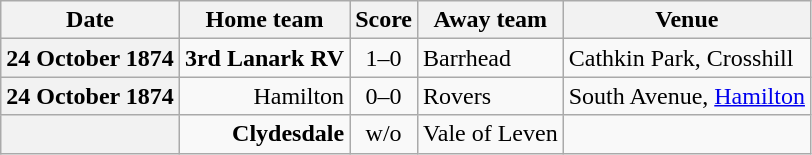<table class="wikitable football-result-list" style="max-width: 80em; text-align: center">
<tr>
<th scope="col">Date</th>
<th scope="col">Home team</th>
<th scope="col">Score</th>
<th scope="col">Away team</th>
<th scope="col">Venue</th>
</tr>
<tr>
<th scope="row">24 October 1874</th>
<td align=right><strong>3rd Lanark RV</strong></td>
<td>1–0</td>
<td align=left>Barrhead</td>
<td align=left>Cathkin Park, Crosshill</td>
</tr>
<tr>
<th scope="row">24 October 1874</th>
<td align=right>Hamilton</td>
<td>0–0</td>
<td align=left>Rovers</td>
<td align=left>South Avenue, <a href='#'>Hamilton</a></td>
</tr>
<tr>
<th scope="row"></th>
<td align=right><strong>Clydesdale</strong></td>
<td>w/o</td>
<td align=left>Vale of Leven</td>
<td></td>
</tr>
</table>
